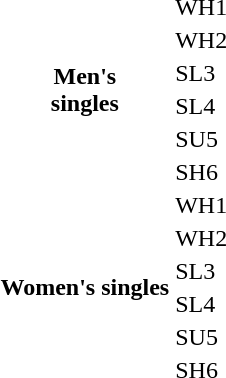<table>
<tr>
<th rowspan="6">Men's<br>singles</th>
<td>WH1<br></td>
<td></td>
<td></td>
<td></td>
</tr>
<tr>
<td>WH2<br></td>
<td></td>
<td></td>
<td></td>
</tr>
<tr>
<td>SL3<br></td>
<td></td>
<td></td>
<td></td>
</tr>
<tr>
<td>SL4<br></td>
<td></td>
<td></td>
<td></td>
</tr>
<tr>
<td>SU5<br></td>
<td></td>
<td></td>
<td></td>
</tr>
<tr>
<td>SH6<br></td>
<td></td>
<td></td>
<td></td>
</tr>
<tr>
<th rowspan="6">Women's singles</th>
<td>WH1<br></td>
<td></td>
<td></td>
<td></td>
</tr>
<tr>
<td>WH2<br></td>
<td></td>
<td></td>
<td></td>
</tr>
<tr>
<td>SL3<br></td>
<td></td>
<td></td>
<td></td>
</tr>
<tr>
<td>SL4<br></td>
<td></td>
<td></td>
<td></td>
</tr>
<tr>
<td>SU5<br></td>
<td></td>
<td></td>
<td></td>
</tr>
<tr>
<td>SH6<br></td>
<td></td>
<td></td>
<td></td>
</tr>
</table>
